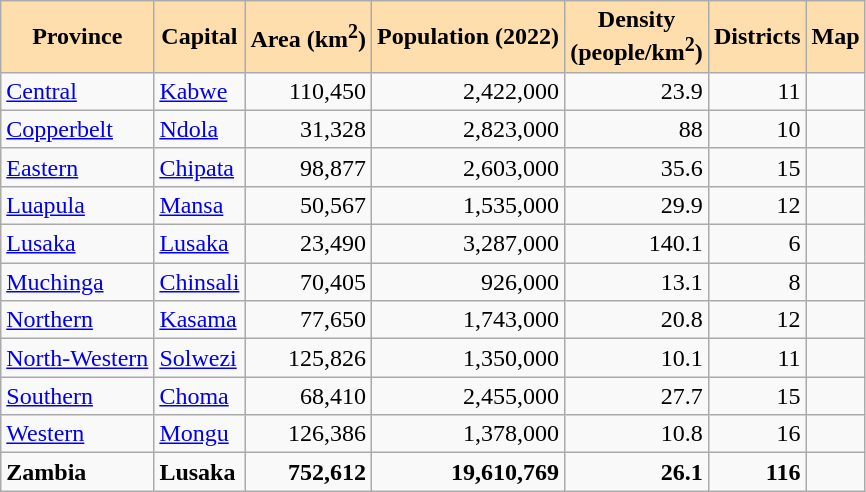<table class="wikitable sortable">
<tr>
<th style="background:navajowhite;">Province</th>
<th style="background:navajowhite;">Capital</th>
<th style="background:navajowhite;">Area (km<sup>2</sup>)</th>
<th style="background:navajowhite;">Population (2022)</th>
<th style="background:navajowhite;">Density<br>(people/km<sup>2</sup>)</th>
<th style="background:navajowhite;">Districts</th>
<th style="background:navajowhite;">Map</th>
</tr>
<tr>
<td><a href='#'>Central</a></td>
<td><a href='#'>Kabwe</a></td>
<td style="text-align:right">110,450</td>
<td style="text-align:right">2,422,000</td>
<td style="text-align:right">23.9</td>
<td style="text-align:right">11</td>
<td></td>
</tr>
<tr>
<td><a href='#'>Copperbelt</a></td>
<td><a href='#'>Ndola</a></td>
<td style="text-align:right">31,328</td>
<td style="text-align:right">2,823,000</td>
<td style="text-align:right">88</td>
<td style="text-align:right">10</td>
<td></td>
</tr>
<tr>
<td><a href='#'>Eastern</a></td>
<td><a href='#'>Chipata</a></td>
<td style="text-align:right">98,877</td>
<td style="text-align:right">2,603,000</td>
<td style="text-align:right">35.6</td>
<td style="text-align:right">15</td>
<td></td>
</tr>
<tr>
<td><a href='#'>Luapula</a></td>
<td><a href='#'>Mansa</a></td>
<td style="text-align:right">50,567</td>
<td style="text-align:right">1,535,000</td>
<td style="text-align:right">29.9</td>
<td style="text-align:right">12</td>
<td></td>
</tr>
<tr>
<td><a href='#'>Lusaka</a></td>
<td><a href='#'>Lusaka</a></td>
<td style="text-align:right">23,490</td>
<td style="text-align:right">3,287,000</td>
<td style="text-align:right">140.1</td>
<td style="text-align:right">6</td>
<td></td>
</tr>
<tr>
<td><a href='#'>Muchinga</a></td>
<td><a href='#'>Chinsali</a></td>
<td style="text-align:right">70,405</td>
<td style="text-align:right">926,000</td>
<td style="text-align:right">13.1</td>
<td style="text-align:right">8</td>
<td></td>
</tr>
<tr>
<td><a href='#'>Northern</a></td>
<td><a href='#'>Kasama</a></td>
<td style="text-align:right">77,650</td>
<td style="text-align:right">1,743,000</td>
<td style="text-align:right">20.8</td>
<td style="text-align:right">12</td>
<td></td>
</tr>
<tr>
<td><a href='#'>North-Western</a></td>
<td><a href='#'>Solwezi</a></td>
<td style="text-align:right">125,826</td>
<td style="text-align:right">1,350,000</td>
<td style="text-align:right">10.1</td>
<td style="text-align:right">11</td>
<td></td>
</tr>
<tr>
<td><a href='#'>Southern</a></td>
<td><a href='#'>Choma</a></td>
<td style="text-align:right">68,410</td>
<td style="text-align:right">2,455,000</td>
<td style="text-align:right">27.7</td>
<td style="text-align:right">15</td>
<td></td>
</tr>
<tr>
<td><a href='#'>Western</a></td>
<td><a href='#'>Mongu</a></td>
<td style="text-align:right">126,386</td>
<td style="text-align:right">1,378,000</td>
<td style="text-align:right">10.8</td>
<td style="text-align:right">16</td>
<td></td>
</tr>
<tr class="sortbottom">
<td><strong>Zambia</strong></td>
<td><strong>Lusaka</strong></td>
<td style="text-align:right"><strong>752,612</strong></td>
<td style="text-align:right"><strong>19,610,769</strong></td>
<td style="text-align:right"><strong>26.1</strong></td>
<td style="text-align:right"><strong>116</strong></td>
<td></td>
</tr>
</table>
